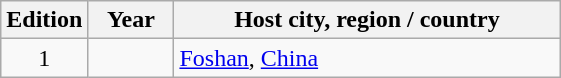<table class="wikitable">
<tr>
<th width="20">Edition</th>
<th width="50">Year</th>
<th width="250">Host city, region / country</th>
</tr>
<tr>
<td align="center">1</td>
<td align="center"></td>
<td> <a href='#'>Foshan</a>, <a href='#'>China</a></td>
</tr>
</table>
